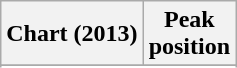<table class="wikitable sortable plainrowheaders">
<tr>
<th scope="col">Chart (2013)</th>
<th scope="col">Peak<br>position</th>
</tr>
<tr>
</tr>
<tr>
</tr>
<tr>
</tr>
</table>
